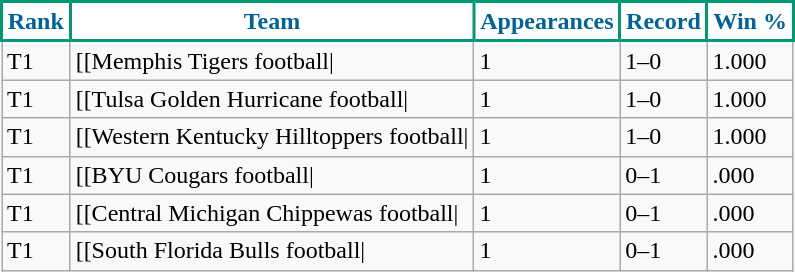<table class = "wikitable">
<tr>
<th style = "background:#FFFFFF; color:#00629B; border: 2px solid #009775">Rank</th>
<th style = "background:#FFFFFF; color:#00629B; border: 2px solid #009775">Team</th>
<th style = "background:#FFFFFF; color:#00629B; border: 2px solid #009775">Appearances</th>
<th style = "background:#FFFFFF; color:#00629B; border: 2px solid #009775">Record</th>
<th style = "background:#FFFFFF; color:#00629B; border: 2px solid #009775">Win %</th>
</tr>
<tr>
<td>T1</td>
<td style=>[[Memphis Tigers football|</td>
<td>1</td>
<td>1–0</td>
<td>1.000</td>
</tr>
<tr>
<td>T1</td>
<td style=>[[Tulsa Golden Hurricane football|</td>
<td>1</td>
<td>1–0</td>
<td>1.000</td>
</tr>
<tr>
<td>T1</td>
<td style=>[[Western Kentucky Hilltoppers football|</td>
<td>1</td>
<td>1–0</td>
<td>1.000</td>
</tr>
<tr>
<td>T1</td>
<td style=>[[BYU Cougars football|</td>
<td>1</td>
<td>0–1</td>
<td>.000</td>
</tr>
<tr>
<td>T1</td>
<td style=>[[Central Michigan Chippewas football|</td>
<td>1</td>
<td>0–1</td>
<td>.000</td>
</tr>
<tr>
<td>T1</td>
<td style=>[[South Florida Bulls football|</td>
<td>1</td>
<td>0–1</td>
<td>.000</td>
</tr>
</table>
